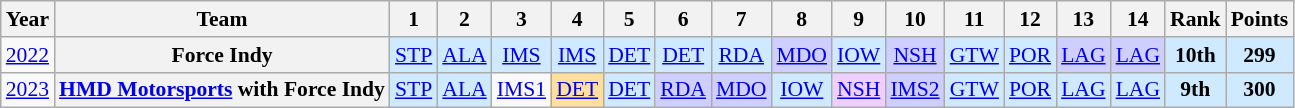<table class="wikitable" style="text-align:center; font-size:90%">
<tr>
<th>Year</th>
<th>Team</th>
<th>1</th>
<th>2</th>
<th>3</th>
<th>4</th>
<th>5</th>
<th>6</th>
<th>7</th>
<th>8</th>
<th>9</th>
<th>10</th>
<th>11</th>
<th>12</th>
<th>13</th>
<th>14</th>
<th>Rank</th>
<th>Points</th>
</tr>
<tr>
<td><a href='#'>2022</a></td>
<th>Force Indy</th>
<td style="background:#CFEAFF;"><a href='#'>STP</a><br></td>
<td style="background:#CFEAFF;"><a href='#'>ALA</a><br></td>
<td style="background:#CFEAFF;"><a href='#'>IMS</a><br></td>
<td style="background:#CFEAFF;"><a href='#'>IMS</a><br></td>
<td style="background:#CFEAFF;"><a href='#'>DET</a><br></td>
<td style="background:#CFEAFF;"><a href='#'>DET</a><br></td>
<td style="background:#CFEAFF;"><a href='#'>RDA</a><br></td>
<td style="background:#CFCFFF;"><a href='#'>MDO</a><br></td>
<td style="background:#CFEAFF;"><a href='#'>IOW</a><br></td>
<td style="background:#CFCFFF;"><a href='#'>NSH</a><br></td>
<td style="background:#CFEAFF;"><a href='#'>GTW</a><br></td>
<td style="background:#CFEAFF;"><a href='#'>POR</a><br></td>
<td style="background:#CFCFFF;"><a href='#'>LAG</a><br></td>
<td style="background:#CFCFFF;"><a href='#'>LAG</a><br></td>
<th style="background:#CFEAFF;">10th</th>
<th style="background:#CFEAFF;">299</th>
</tr>
<tr>
<td><a href='#'>2023</a></td>
<th><a href='#'>HMD Motorsports</a> with Force Indy</th>
<td style="background:#CFEAFF;"><a href='#'>STP</a><br></td>
<td style="background:#cfeaff;"><a href='#'>ALA</a><br></td>
<td><a href='#'>IMS1</a></td>
<td style="background:#FFDF9F;"><a href='#'>DET</a><br></td>
<td style="background:#CFEAFF;"><a href='#'>DET</a><br></td>
<td style="background:#CFCFFF;"><a href='#'>RDA</a><br></td>
<td style="background:#CFCFFF;"><a href='#'>MDO</a><br></td>
<td style="background:#CFEAFF;"><a href='#'>IOW</a><br></td>
<td style="background:#EFCFFF;"><a href='#'>NSH</a><br></td>
<td style="background:#CFCFFF;"><a href='#'>IMS2</a><br></td>
<td style="background:#CFEAFF;"><a href='#'>GTW</a><br></td>
<td style="background:#CFEAFF;"><a href='#'>POR</a><br></td>
<td style="background:#CFEAFF;"><a href='#'>LAG</a><br></td>
<td style="background:#CFEAFF;"><a href='#'>LAG</a><br></td>
<th style="background:#CFEAFF;">9th</th>
<th style="background:#CFEAFF;">300</th>
</tr>
</table>
